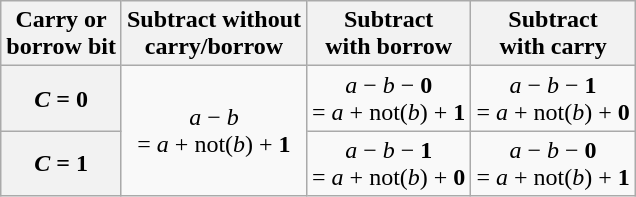<table class="wikitable" style="margin: 0 auto; text-align: center;">
<tr>
<th>Carry or<br>borrow bit</th>
<th>Subtract without<br>carry/borrow</th>
<th>Subtract<br>with borrow</th>
<th>Subtract<br>with carry</th>
</tr>
<tr>
<th><em>C</em> = 0</th>
<td rowspan=2><em>a</em> − <em>b</em><br>= <em>a</em> + not(<em>b</em>) + <strong>1</strong></td>
<td><em>a</em> − <em>b</em> − <strong>0</strong><br>= <em>a</em> + not(<em>b</em>) + <strong>1</strong></td>
<td><em>a</em> − <em>b</em> − <strong>1</strong><br>= <em>a</em> + not(<em>b</em>) + <strong>0</strong></td>
</tr>
<tr>
<th><em>C</em> = 1</th>
<td><em>a</em> − <em>b</em> − <strong>1</strong><br>= <em>a</em> + not(<em>b</em>) + <strong>0</strong></td>
<td><em>a</em> − <em>b</em> − <strong>0</strong><br>= <em>a</em> + not(<em>b</em>) + <strong>1</strong></td>
</tr>
</table>
